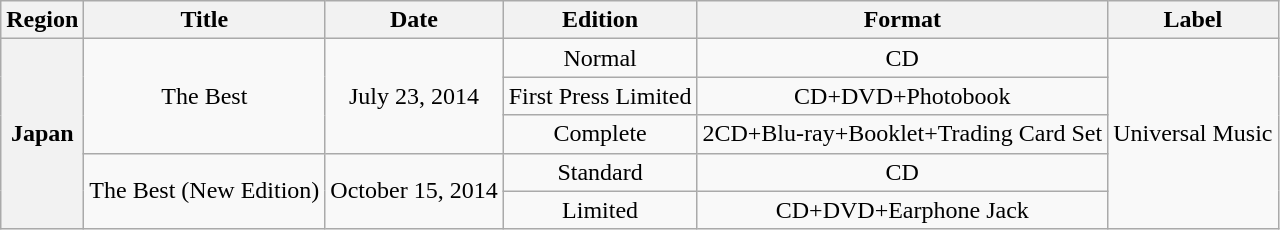<table class="wikitable plainrowheaders" style="text-align:center">
<tr>
<th>Region</th>
<th>Title</th>
<th>Date</th>
<th>Edition</th>
<th>Format</th>
<th>Label</th>
</tr>
<tr>
<th rowspan="5" scope="row">Japan</th>
<td rowspan="3">The Best</td>
<td rowspan="3">July 23, 2014</td>
<td>Normal</td>
<td>CD</td>
<td rowspan="5">Universal Music</td>
</tr>
<tr>
<td>First Press Limited</td>
<td>CD+DVD+Photobook</td>
</tr>
<tr>
<td>Complete</td>
<td>2CD+Blu-ray+Booklet+Trading Card Set</td>
</tr>
<tr>
<td rowspan="2">The Best (New Edition)</td>
<td rowspan="2">October 15, 2014</td>
<td>Standard</td>
<td>CD</td>
</tr>
<tr>
<td>Limited</td>
<td>CD+DVD+Earphone Jack</td>
</tr>
</table>
